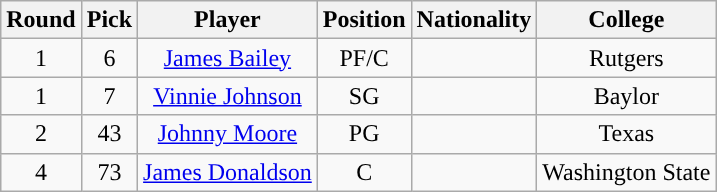<table class="wikitable sortable sortable">
<tr>
<th>Round</th>
<th>Pick</th>
<th>Player</th>
<th>Position</th>
<th>Nationality</th>
<th>College</th>
</tr>
<tr style="text-align: center">
<td>1</td>
<td>6</td>
<td><a href='#'>James Bailey</a></td>
<td>PF/C</td>
<td></td>
<td>Rutgers</td>
</tr>
<tr style="text-align: center">
<td>1</td>
<td>7</td>
<td><a href='#'>Vinnie Johnson</a></td>
<td>SG</td>
<td></td>
<td>Baylor</td>
</tr>
<tr style="text-align: center">
<td>2</td>
<td>43</td>
<td><a href='#'>Johnny Moore</a></td>
<td>PG</td>
<td></td>
<td>Texas</td>
</tr>
<tr style="text-align: center">
<td>4</td>
<td>73</td>
<td><a href='#'>James Donaldson</a></td>
<td>C</td>
<td></td>
<td>Washington State</td>
</tr>
</table>
